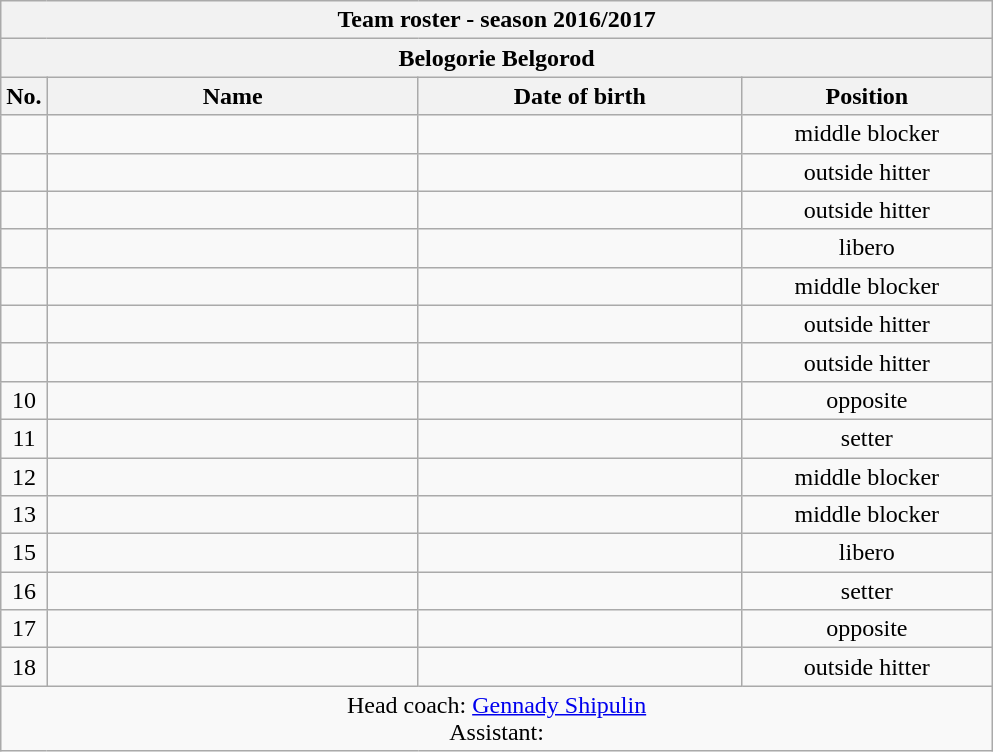<table class="wikitable collapsible collapsed sortable" style="font-size:100%; text-align:center;">
<tr>
<th colspan=6>Team roster - season 2016/2017</th>
</tr>
<tr>
<th colspan=6>Belogorie Belgorod</th>
</tr>
<tr>
<th>No.</th>
<th style="width:15em">Name</th>
<th style="width:13em">Date of birth</th>
<th style="width:10em">Position</th>
</tr>
<tr>
<td></td>
<td align=left> </td>
<td align=right></td>
<td>middle blocker</td>
</tr>
<tr>
<td></td>
<td align=left> </td>
<td align=right></td>
<td>outside hitter</td>
</tr>
<tr>
<td></td>
<td align=left> </td>
<td align=right></td>
<td>outside hitter</td>
</tr>
<tr>
<td></td>
<td align=left> </td>
<td align=right></td>
<td>libero</td>
</tr>
<tr>
<td></td>
<td align=left> </td>
<td align=right></td>
<td>middle blocker</td>
</tr>
<tr>
<td></td>
<td align=left> </td>
<td align=right></td>
<td>outside hitter</td>
</tr>
<tr>
<td></td>
<td align=left> </td>
<td align=right></td>
<td>outside hitter</td>
</tr>
<tr>
<td>10</td>
<td align=left> </td>
<td align=right></td>
<td>opposite</td>
</tr>
<tr>
<td>11</td>
<td align=left> </td>
<td align=right></td>
<td>setter</td>
</tr>
<tr>
<td>12</td>
<td align=left> </td>
<td align=right></td>
<td>middle blocker</td>
</tr>
<tr>
<td>13</td>
<td align=left> </td>
<td align=right></td>
<td>middle blocker</td>
</tr>
<tr>
<td>15</td>
<td align=left> </td>
<td align=right></td>
<td>libero</td>
</tr>
<tr>
<td>16</td>
<td align=left> </td>
<td align=right></td>
<td>setter</td>
</tr>
<tr>
<td>17</td>
<td align=left> </td>
<td align=right></td>
<td>opposite</td>
</tr>
<tr>
<td>18</td>
<td align=left> </td>
<td align=right></td>
<td>outside hitter</td>
</tr>
<tr>
<td colspan=4>Head coach: <a href='#'>Gennady Shipulin</a><br>Assistant:</td>
</tr>
</table>
